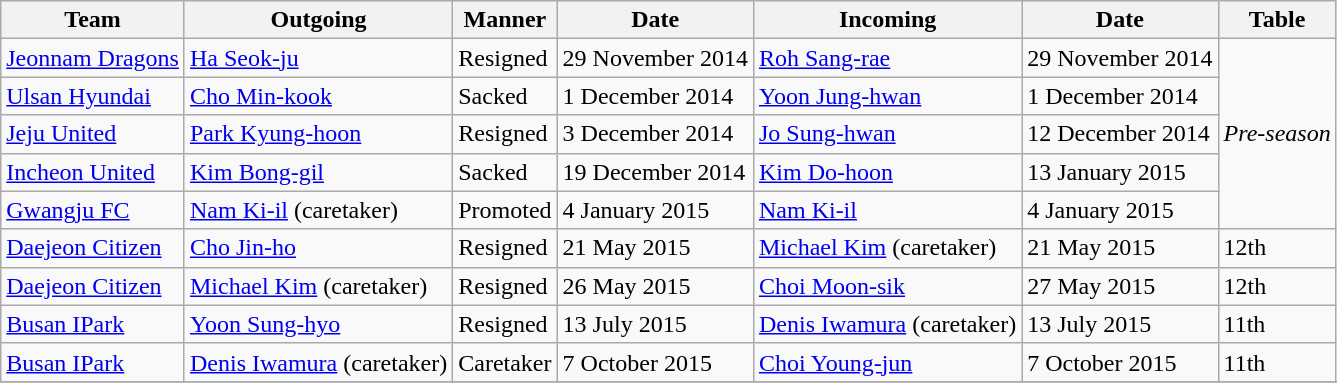<table class="wikitable">
<tr>
<th>Team</th>
<th>Outgoing</th>
<th>Manner</th>
<th>Date</th>
<th>Incoming</th>
<th>Date</th>
<th>Table</th>
</tr>
<tr>
<td><a href='#'>Jeonnam Dragons</a></td>
<td> <a href='#'>Ha Seok-ju</a></td>
<td>Resigned</td>
<td>29 November 2014</td>
<td> <a href='#'>Roh Sang-rae</a></td>
<td>29 November 2014</td>
<td rowspan="5"><em>Pre-season</em></td>
</tr>
<tr>
<td><a href='#'>Ulsan Hyundai</a></td>
<td> <a href='#'>Cho Min-kook</a></td>
<td>Sacked</td>
<td>1 December 2014</td>
<td> <a href='#'>Yoon Jung-hwan</a></td>
<td>1 December 2014</td>
</tr>
<tr>
<td><a href='#'>Jeju United</a></td>
<td> <a href='#'>Park Kyung-hoon</a></td>
<td>Resigned</td>
<td>3 December 2014</td>
<td> <a href='#'>Jo Sung-hwan</a></td>
<td>12 December 2014</td>
</tr>
<tr>
<td><a href='#'>Incheon United</a></td>
<td> <a href='#'>Kim Bong-gil</a></td>
<td>Sacked</td>
<td>19 December 2014</td>
<td> <a href='#'>Kim Do-hoon</a></td>
<td>13 January 2015</td>
</tr>
<tr>
<td><a href='#'>Gwangju FC</a></td>
<td> <a href='#'>Nam Ki-il</a> (caretaker)</td>
<td>Promoted</td>
<td>4 January 2015</td>
<td> <a href='#'>Nam Ki-il</a></td>
<td>4 January 2015</td>
</tr>
<tr>
<td><a href='#'>Daejeon Citizen</a></td>
<td> <a href='#'>Cho Jin-ho</a></td>
<td>Resigned</td>
<td>21 May 2015</td>
<td> <a href='#'>Michael Kim</a> (caretaker)</td>
<td>21 May 2015</td>
<td>12th</td>
</tr>
<tr>
<td><a href='#'>Daejeon Citizen</a></td>
<td> <a href='#'>Michael Kim</a> (caretaker)</td>
<td>Resigned</td>
<td>26 May 2015</td>
<td> <a href='#'>Choi Moon-sik</a></td>
<td>27 May 2015</td>
<td>12th</td>
</tr>
<tr>
<td><a href='#'>Busan IPark</a></td>
<td> <a href='#'>Yoon Sung-hyo</a></td>
<td>Resigned</td>
<td>13 July 2015</td>
<td> <a href='#'>Denis Iwamura</a> (caretaker)</td>
<td>13 July 2015</td>
<td>11th</td>
</tr>
<tr>
<td><a href='#'>Busan IPark</a></td>
<td> <a href='#'>Denis Iwamura</a> (caretaker)</td>
<td>Caretaker</td>
<td>7 October 2015</td>
<td> <a href='#'>Choi Young-jun</a></td>
<td>7 October 2015</td>
<td>11th</td>
</tr>
<tr>
</tr>
</table>
